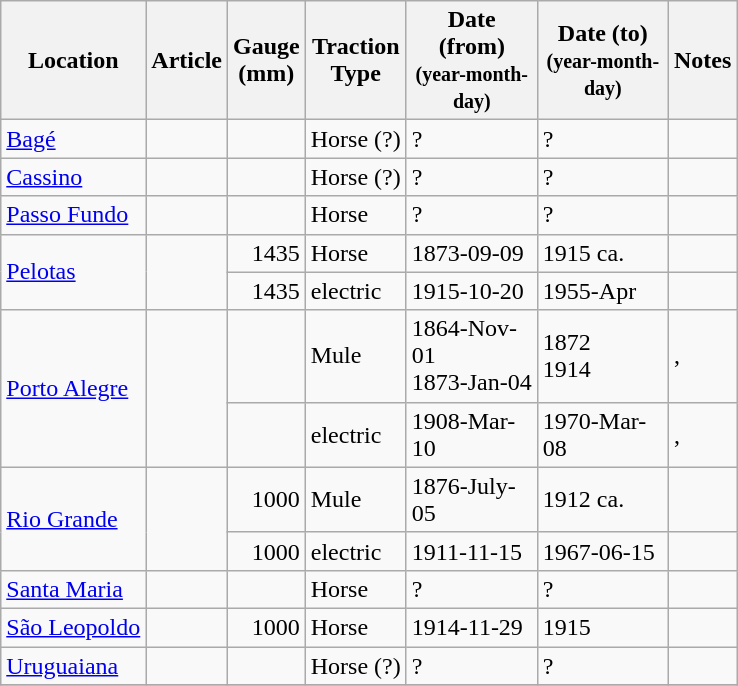<table class="wikitable sortable">
<tr>
<th>Location</th>
<th>Article</th>
<th>Gauge<br> (mm)</th>
<th>Traction<br>Type</th>
<th width=80px>Date (from)<br><small>(year-month-day)</small></th>
<th width=80px>Date (to)<br><small>(year-month-day)</small></th>
<th>Notes</th>
</tr>
<tr>
<td><a href='#'>Bagé</a></td>
<td> </td>
<td align=right></td>
<td>Horse (?)</td>
<td>?</td>
<td>?</td>
<td></td>
</tr>
<tr>
<td><a href='#'>Cassino</a></td>
<td> </td>
<td align=right></td>
<td>Horse (?)</td>
<td>?</td>
<td>?</td>
<td></td>
</tr>
<tr>
<td><a href='#'>Passo Fundo</a></td>
<td> </td>
<td align=right></td>
<td>Horse</td>
<td>?</td>
<td>?</td>
<td> </td>
</tr>
<tr>
<td rowspan="2"><a href='#'>Pelotas</a></td>
<td rowspan="2"> </td>
<td align=right>1435</td>
<td>Horse</td>
<td>1873-09-09</td>
<td>1915 ca.</td>
<td></td>
</tr>
<tr>
<td align=right>1435</td>
<td>electric</td>
<td>1915-10-20</td>
<td>1955-Apr</td>
<td></td>
</tr>
<tr>
<td rowspan="2"><a href='#'>Porto Alegre</a></td>
<td rowspan="2"> </td>
<td align=right></td>
<td>Mule</td>
<td>1864-Nov-01 <br>1873-Jan-04</td>
<td>1872<br>1914</td>
<td>, </td>
</tr>
<tr>
<td align=right></td>
<td>electric</td>
<td>1908-Mar-10</td>
<td>1970-Mar-08</td>
<td>, </td>
</tr>
<tr>
<td rowspan="2"><a href='#'>Rio Grande</a></td>
<td rowspan="2"> </td>
<td align=right>1000</td>
<td>Mule</td>
<td>1876-July-05</td>
<td>1912 ca.</td>
<td></td>
</tr>
<tr>
<td align=right>1000</td>
<td>electric</td>
<td>1911-11-15</td>
<td>1967-06-15</td>
<td></td>
</tr>
<tr>
<td><a href='#'>Santa Maria</a></td>
<td> </td>
<td align=right></td>
<td>Horse</td>
<td>?</td>
<td>?</td>
<td> </td>
</tr>
<tr>
<td><a href='#'>São Leopoldo</a></td>
<td> </td>
<td align=right>1000</td>
<td>Horse</td>
<td>1914-11-29</td>
<td>1915</td>
<td></td>
</tr>
<tr>
<td><a href='#'>Uruguaiana</a></td>
<td> </td>
<td align=right></td>
<td>Horse (?)</td>
<td>?</td>
<td>?</td>
<td></td>
</tr>
<tr>
</tr>
</table>
